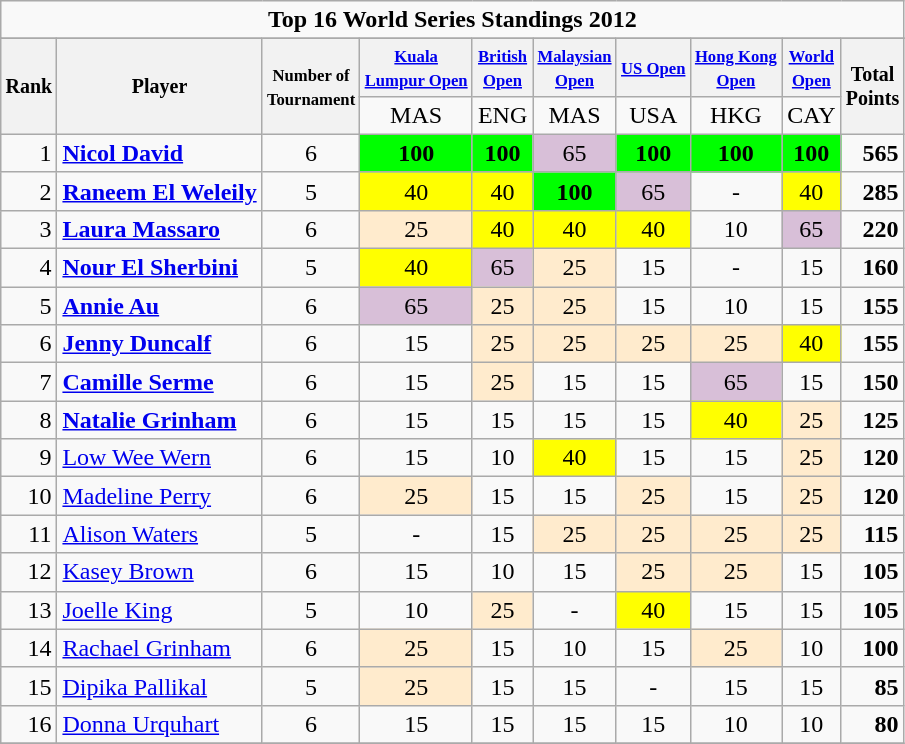<table class="wikitable">
<tr>
<td colspan=11 align="center"><strong>Top 16 World Series Standings 2012</strong></td>
</tr>
<tr>
</tr>
<tr style="font-size:10pt;font-weight:bold">
<th rowspan=2 align="center">Rank</th>
<th rowspan=2 align="center">Player</th>
<th rowspan=2 align="center"><small>Number of<br>Tournament</small></th>
<th><small><a href='#'>Kuala<br>Lumpur Open</a></small></th>
<th><small><a href='#'>British<br>Open</a></small></th>
<th><small><a href='#'>Malaysian<br>Open</a></small></th>
<th><small><a href='#'>US Open</a></small></th>
<th><small><a href='#'>Hong Kong<br>Open</a></small></th>
<th><small><a href='#'>World<br>Open</a></small></th>
<th rowspan=2 align="center">Total<br>Points</th>
</tr>
<tr>
<td align="center">MAS </td>
<td align="center">ENG </td>
<td align="center">MAS </td>
<td align="center">USA </td>
<td align="center">HKG </td>
<td align="center">CAY </td>
</tr>
<tr>
<td align=right>1</td>
<td> <strong><a href='#'>Nicol David</a></strong></td>
<td align=center>6</td>
<td align=center style="background:#00ff00"><strong>100</strong></td>
<td align=center style="background:#00ff00"><strong>100</strong></td>
<td align=center style="background:#D8BFD8;">65</td>
<td align=center style="background:#00ff00"><strong>100</strong></td>
<td align=center style="background:#00ff00"><strong>100</strong></td>
<td align=center style="background:#00ff00"><strong>100</strong></td>
<td align=right><strong>565</strong></td>
</tr>
<tr>
<td align=right>2</td>
<td> <strong><a href='#'>Raneem El Weleily</a></strong></td>
<td align=center>5</td>
<td align=center style="background:yellow;">40</td>
<td align=center style="background:yellow;">40</td>
<td align=center style="background:#00ff00"><strong>100</strong></td>
<td align=center style="background:#D8BFD8;">65</td>
<td align=center>-</td>
<td align=center style="background:yellow;">40</td>
<td align=right><strong>285</strong></td>
</tr>
<tr>
<td align=right>3</td>
<td> <strong><a href='#'>Laura Massaro</a></strong></td>
<td align=center>6</td>
<td align=center style="background:#ffebcd;">25</td>
<td align=center style="background:yellow;">40</td>
<td align=center style="background:yellow;">40</td>
<td align=center style="background:yellow;">40</td>
<td align=center>10</td>
<td align=center style="background:#D8BFD8;">65</td>
<td align=right><strong>220</strong></td>
</tr>
<tr>
<td align=right>4</td>
<td> <strong><a href='#'>Nour El Sherbini</a></strong></td>
<td align=center>5</td>
<td align=center style="background:yellow;">40</td>
<td align=center style="background:#D8BFD8;">65</td>
<td align=center style="background:#ffebcd;">25</td>
<td align=center>15</td>
<td align=center>-</td>
<td align=center>15</td>
<td align=right><strong>160</strong></td>
</tr>
<tr>
<td align=right>5</td>
<td> <strong><a href='#'>Annie Au</a></strong></td>
<td align=center>6</td>
<td align=center style="background:#D8BFD8;">65</td>
<td align=center style="background:#ffebcd;">25</td>
<td align=center style="background:#ffebcd;">25</td>
<td align=center>15</td>
<td align=center>10</td>
<td align=center>15</td>
<td align=right><strong>155</strong></td>
</tr>
<tr>
<td align=right>6</td>
<td> <strong><a href='#'>Jenny Duncalf</a></strong></td>
<td align=center>6</td>
<td align=center>15</td>
<td align=center style="background:#ffebcd;">25</td>
<td align=center style="background:#ffebcd;">25</td>
<td align=center style="background:#ffebcd;">25</td>
<td align=center style="background:#ffebcd;">25</td>
<td align=center style="background:yellow;">40</td>
<td align=right><strong>155</strong></td>
</tr>
<tr>
<td align=right>7</td>
<td> <strong><a href='#'>Camille Serme</a></strong></td>
<td align=center>6</td>
<td align=center>15</td>
<td align=center style="background:#ffebcd;">25</td>
<td align=center>15</td>
<td align=center>15</td>
<td align=center style="background:#D8BFD8;">65</td>
<td align=center>15</td>
<td align=right><strong>150</strong></td>
</tr>
<tr>
<td align=right>8</td>
<td> <strong><a href='#'>Natalie Grinham</a></strong></td>
<td align=center>6</td>
<td align=center>15</td>
<td align=center>15</td>
<td align=center>15</td>
<td align=center>15</td>
<td align=center style="background:yellow;">40</td>
<td align=center style="background:#ffebcd;">25</td>
<td align=right><strong>125</strong></td>
</tr>
<tr>
<td align=right>9</td>
<td> <a href='#'>Low Wee Wern</a></td>
<td align=center>6</td>
<td align=center>15</td>
<td align=center>10</td>
<td align=center style="background:yellow;">40</td>
<td align=center>15</td>
<td align=center>15</td>
<td align=center style="background:#ffebcd;">25</td>
<td align=right><strong>120</strong></td>
</tr>
<tr>
<td align=right>10</td>
<td> <a href='#'>Madeline Perry</a></td>
<td align=center>6</td>
<td align=center style="background:#ffebcd;">25</td>
<td align=center>15</td>
<td align=center>15</td>
<td align=center style="background:#ffebcd;">25</td>
<td align=center>15</td>
<td align=center style="background:#ffebcd;">25</td>
<td align=right><strong>120</strong></td>
</tr>
<tr>
<td align=right>11</td>
<td> <a href='#'>Alison Waters</a></td>
<td align=center>5</td>
<td align=center>-</td>
<td align=center>15</td>
<td align=center style="background:#ffebcd;">25</td>
<td align=center style="background:#ffebcd;">25</td>
<td align=center style="background:#ffebcd;">25</td>
<td align=center style="background:#ffebcd;">25</td>
<td align=right><strong>115</strong></td>
</tr>
<tr>
<td align=right>12</td>
<td> <a href='#'>Kasey Brown</a></td>
<td align=center>6</td>
<td align=center>15</td>
<td align=center>10</td>
<td align=center>15</td>
<td align=center style="background:#ffebcd;">25</td>
<td align=center style="background:#ffebcd;">25</td>
<td align=center>15</td>
<td align=right><strong>105</strong></td>
</tr>
<tr>
<td align=right>13</td>
<td> <a href='#'>Joelle King</a></td>
<td align=center>5</td>
<td align=center>10</td>
<td align=center style="background:#ffebcd;">25</td>
<td align=center>-</td>
<td align=center style="background:yellow;">40</td>
<td align=center>15</td>
<td align=center>15</td>
<td align=right><strong>105</strong></td>
</tr>
<tr>
<td align=right>14</td>
<td> <a href='#'>Rachael Grinham</a></td>
<td align=center>6</td>
<td align=center style="background:#ffebcd;">25</td>
<td align=center>15</td>
<td align=center>10</td>
<td align=center>15</td>
<td align=center style="background:#ffebcd;">25</td>
<td align=center>10</td>
<td align=right><strong>100</strong></td>
</tr>
<tr>
<td align=right>15</td>
<td> <a href='#'>Dipika Pallikal</a></td>
<td align=center>5</td>
<td align=center style="background:#ffebcd;">25</td>
<td align=center>15</td>
<td align=center>15</td>
<td align=center>-</td>
<td align=center>15</td>
<td align=center>15</td>
<td align=right><strong>85</strong></td>
</tr>
<tr>
<td align=right>16</td>
<td> <a href='#'>Donna Urquhart</a></td>
<td align=center>6</td>
<td align=center>15</td>
<td align=center>15</td>
<td align=center>15</td>
<td align=center>15</td>
<td align=center>10</td>
<td align=center>10</td>
<td align=right><strong>80</strong></td>
</tr>
<tr>
</tr>
</table>
